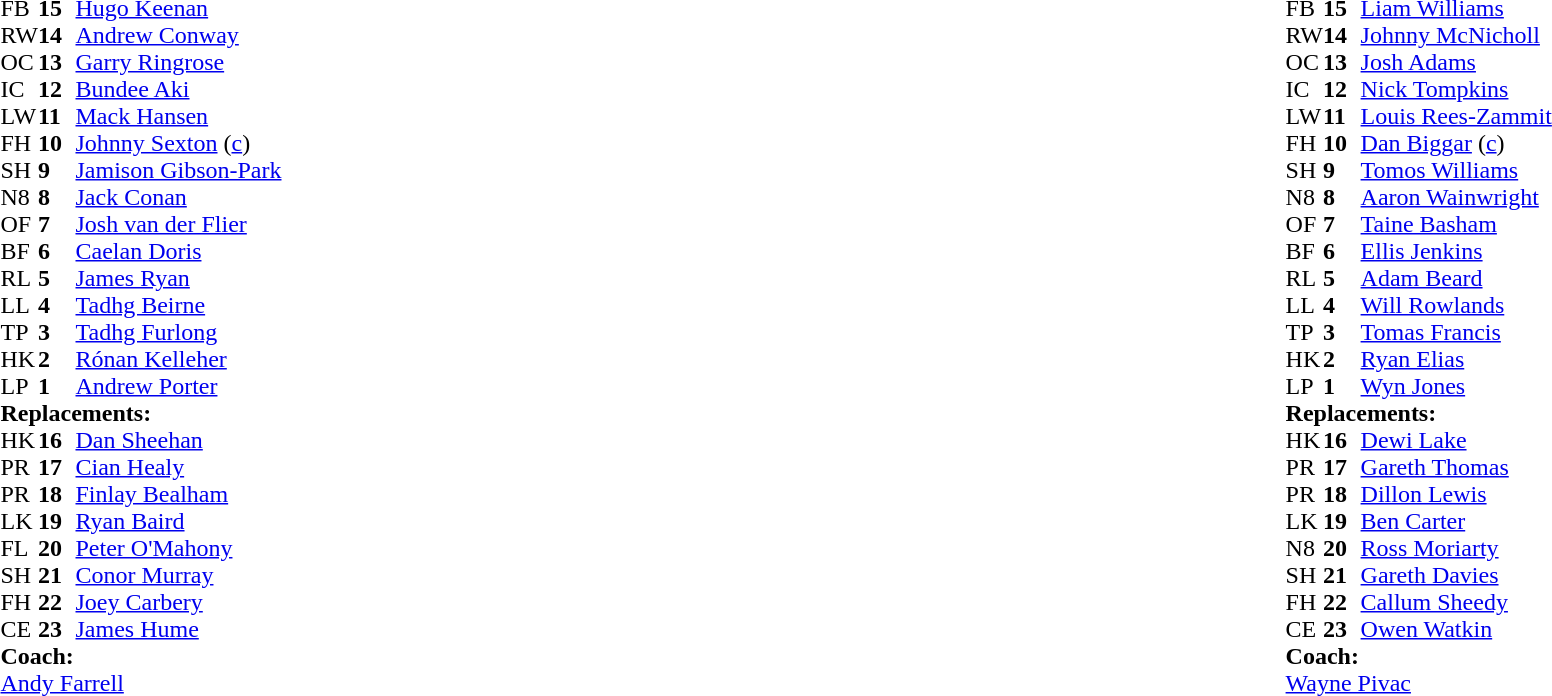<table style="width:100%">
<tr>
<td style="vertical-align:top; width:50%"><br><table cellspacing="0" cellpadding="0">
<tr>
<th width="25"></th>
<th width="25"></th>
</tr>
<tr>
<td>FB</td>
<td><strong>15</strong></td>
<td><a href='#'>Hugo Keenan</a></td>
</tr>
<tr>
<td>RW</td>
<td><strong>14</strong></td>
<td><a href='#'>Andrew Conway</a></td>
<td></td>
<td></td>
</tr>
<tr>
<td>OC</td>
<td><strong>13</strong></td>
<td><a href='#'>Garry Ringrose</a></td>
</tr>
<tr>
<td>IC</td>
<td><strong>12</strong></td>
<td><a href='#'>Bundee Aki</a></td>
</tr>
<tr>
<td>LW</td>
<td><strong>11</strong></td>
<td><a href='#'>Mack Hansen</a></td>
</tr>
<tr>
<td>FH</td>
<td><strong>10</strong></td>
<td><a href='#'>Johnny Sexton</a> (<a href='#'>c</a>)</td>
<td></td>
<td></td>
</tr>
<tr>
<td>SH</td>
<td><strong>9</strong></td>
<td><a href='#'>Jamison Gibson-Park</a></td>
<td></td>
<td></td>
</tr>
<tr>
<td>N8</td>
<td><strong>8</strong></td>
<td><a href='#'>Jack Conan</a></td>
<td></td>
<td></td>
</tr>
<tr>
<td>OF</td>
<td><strong>7</strong></td>
<td><a href='#'>Josh van der Flier</a></td>
</tr>
<tr>
<td>BF</td>
<td><strong>6</strong></td>
<td><a href='#'>Caelan Doris</a></td>
</tr>
<tr>
<td>RL</td>
<td><strong>5</strong></td>
<td><a href='#'>James Ryan</a></td>
<td></td>
<td></td>
</tr>
<tr>
<td>LL</td>
<td><strong>4</strong></td>
<td><a href='#'>Tadhg Beirne</a></td>
</tr>
<tr>
<td>TP</td>
<td><strong>3</strong></td>
<td><a href='#'>Tadhg Furlong</a></td>
<td></td>
<td></td>
</tr>
<tr>
<td>HK</td>
<td><strong>2</strong></td>
<td><a href='#'>Rónan Kelleher</a></td>
<td></td>
<td></td>
</tr>
<tr>
<td>LP</td>
<td><strong>1</strong></td>
<td><a href='#'>Andrew Porter</a></td>
<td></td>
<td></td>
</tr>
<tr>
<td colspan="3"><strong>Replacements:</strong></td>
</tr>
<tr>
<td>HK</td>
<td><strong>16</strong></td>
<td><a href='#'>Dan Sheehan</a></td>
<td></td>
<td></td>
</tr>
<tr>
<td>PR</td>
<td><strong>17</strong></td>
<td><a href='#'>Cian Healy</a></td>
<td></td>
<td></td>
</tr>
<tr>
<td>PR</td>
<td><strong>18</strong></td>
<td><a href='#'>Finlay Bealham</a></td>
<td></td>
<td></td>
</tr>
<tr>
<td>LK</td>
<td><strong>19</strong></td>
<td><a href='#'>Ryan Baird</a></td>
<td></td>
<td></td>
</tr>
<tr>
<td>FL</td>
<td><strong>20</strong></td>
<td><a href='#'>Peter O'Mahony</a></td>
<td></td>
<td></td>
</tr>
<tr>
<td>SH</td>
<td><strong>21</strong></td>
<td><a href='#'>Conor Murray</a></td>
<td></td>
<td></td>
</tr>
<tr>
<td>FH</td>
<td><strong>22</strong></td>
<td><a href='#'>Joey Carbery</a></td>
<td></td>
<td></td>
</tr>
<tr>
<td>CE</td>
<td><strong>23</strong></td>
<td><a href='#'>James Hume</a></td>
<td></td>
<td></td>
</tr>
<tr>
<td colspan="3"><strong>Coach:</strong></td>
</tr>
<tr>
<td colspan="3"><a href='#'>Andy Farrell</a></td>
</tr>
</table>
</td>
<td style="vertical-align:top"></td>
<td style="vertical-align:top; width:50%"><br><table cellspacing="0" cellpadding="0" style="margin:auto">
<tr>
<th width="25"></th>
<th width="25"></th>
</tr>
<tr>
<td>FB</td>
<td><strong>15</strong></td>
<td><a href='#'>Liam Williams</a></td>
</tr>
<tr>
<td>RW</td>
<td><strong>14</strong></td>
<td><a href='#'>Johnny McNicholl</a></td>
<td></td>
<td></td>
</tr>
<tr>
<td>OC</td>
<td><strong>13</strong></td>
<td><a href='#'>Josh Adams</a></td>
<td></td>
</tr>
<tr>
<td>IC</td>
<td><strong>12</strong></td>
<td><a href='#'>Nick Tompkins</a></td>
</tr>
<tr>
<td>LW</td>
<td><strong>11</strong></td>
<td><a href='#'>Louis Rees-Zammit</a></td>
</tr>
<tr>
<td>FH</td>
<td><strong>10</strong></td>
<td><a href='#'>Dan Biggar</a> (<a href='#'>c</a>)</td>
<td></td>
<td></td>
</tr>
<tr>
<td>SH</td>
<td><strong>9</strong></td>
<td><a href='#'>Tomos Williams</a></td>
<td></td>
<td></td>
</tr>
<tr>
<td>N8</td>
<td><strong>8</strong></td>
<td><a href='#'>Aaron Wainwright</a></td>
</tr>
<tr>
<td>OF</td>
<td><strong>7</strong></td>
<td><a href='#'>Taine Basham</a></td>
</tr>
<tr>
<td>BF</td>
<td><strong>6</strong></td>
<td><a href='#'>Ellis Jenkins</a></td>
<td></td>
<td></td>
</tr>
<tr>
<td>RL</td>
<td><strong>5</strong></td>
<td><a href='#'>Adam Beard</a></td>
</tr>
<tr>
<td>LL</td>
<td><strong>4</strong></td>
<td><a href='#'>Will Rowlands</a></td>
<td></td>
<td></td>
</tr>
<tr>
<td>TP</td>
<td><strong>3</strong></td>
<td><a href='#'>Tomas Francis</a></td>
<td></td>
<td></td>
</tr>
<tr>
<td>HK</td>
<td><strong>2</strong></td>
<td><a href='#'>Ryan Elias</a></td>
<td></td>
<td></td>
</tr>
<tr>
<td>LP</td>
<td><strong>1</strong></td>
<td><a href='#'>Wyn Jones</a></td>
<td></td>
<td></td>
</tr>
<tr>
<td colspan="3"><strong>Replacements:</strong></td>
</tr>
<tr>
<td>HK</td>
<td><strong>16</strong></td>
<td><a href='#'>Dewi Lake</a></td>
<td></td>
<td></td>
</tr>
<tr>
<td>PR</td>
<td><strong>17</strong></td>
<td><a href='#'>Gareth Thomas</a></td>
<td></td>
<td></td>
</tr>
<tr>
<td>PR</td>
<td><strong>18</strong></td>
<td><a href='#'>Dillon Lewis</a></td>
<td></td>
<td></td>
</tr>
<tr>
<td>LK</td>
<td><strong>19</strong></td>
<td><a href='#'>Ben Carter</a></td>
<td></td>
<td></td>
</tr>
<tr>
<td>N8</td>
<td><strong>20</strong></td>
<td><a href='#'>Ross Moriarty</a></td>
<td></td>
<td></td>
</tr>
<tr>
<td>SH</td>
<td><strong>21</strong></td>
<td><a href='#'>Gareth Davies</a></td>
<td></td>
<td></td>
</tr>
<tr>
<td>FH</td>
<td><strong>22</strong></td>
<td><a href='#'>Callum Sheedy</a></td>
<td></td>
<td></td>
</tr>
<tr>
<td>CE</td>
<td><strong>23</strong></td>
<td><a href='#'>Owen Watkin</a></td>
<td></td>
<td></td>
</tr>
<tr>
<td colspan="3"><strong>Coach:</strong></td>
</tr>
<tr>
<td colspan="3"><a href='#'>Wayne Pivac</a></td>
</tr>
</table>
</td>
</tr>
</table>
